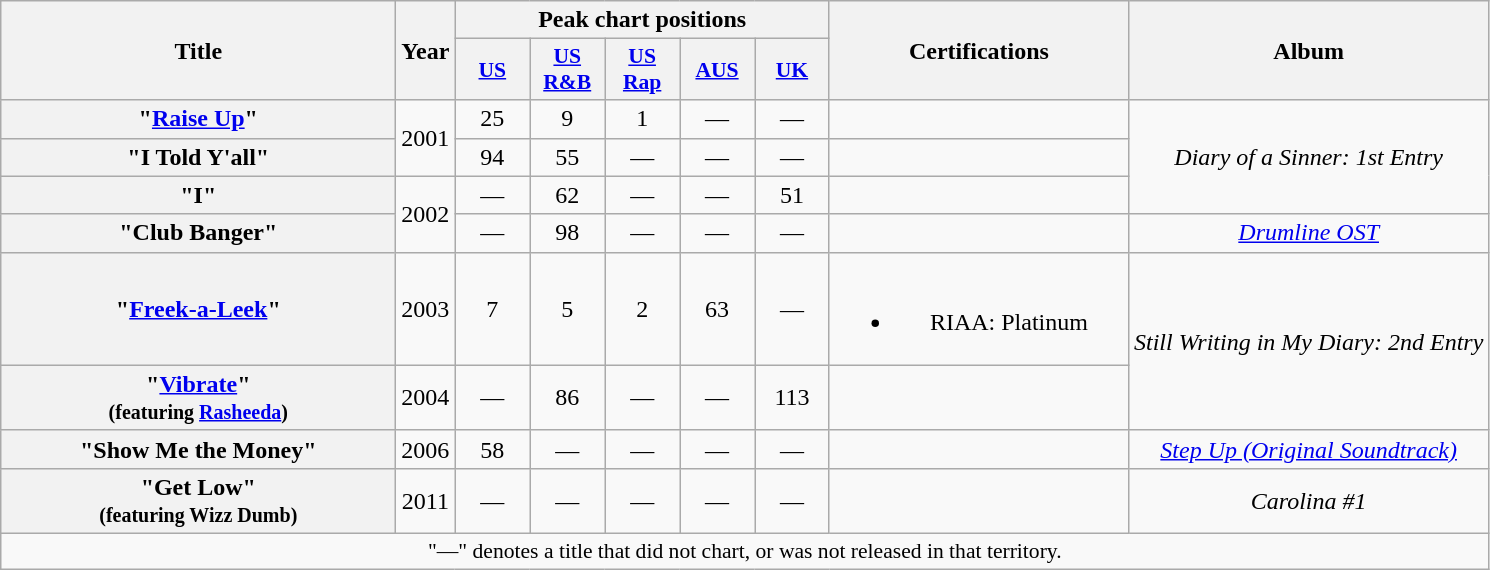<table class="wikitable plainrowheaders" style="text-align:center;">
<tr>
<th scope="col" rowspan="2" style="width:16em;">Title</th>
<th scope="col" rowspan="2">Year</th>
<th scope="col" colspan="5">Peak chart positions</th>
<th scope="col" rowspan="2" style="width:12em;">Certifications</th>
<th scope="col" rowspan="2">Album</th>
</tr>
<tr>
<th style="width:3em; font-size:90%"><a href='#'>US</a><br></th>
<th style="width:3em; font-size:90%"><a href='#'>US<br>R&B</a><br></th>
<th style="width:3em; font-size:90%"><a href='#'>US<br>Rap</a><br></th>
<th style="width:3em; font-size:90%"><a href='#'>AUS</a><br></th>
<th style="width:3em; font-size:90%"><a href='#'>UK</a><br></th>
</tr>
<tr>
<th scope="row">"<a href='#'>Raise Up</a>"</th>
<td rowspan="2">2001</td>
<td>25</td>
<td>9</td>
<td>1</td>
<td>—</td>
<td>—</td>
<td></td>
<td rowspan="3"><em>Diary of a Sinner: 1st Entry</em></td>
</tr>
<tr>
<th scope="row">"I Told Y'all"</th>
<td>94</td>
<td>55</td>
<td>—</td>
<td>—</td>
<td>—</td>
<td></td>
</tr>
<tr>
<th scope="row">"I"</th>
<td rowspan="2">2002</td>
<td>—</td>
<td>62</td>
<td>—</td>
<td>—</td>
<td>51</td>
<td></td>
</tr>
<tr>
<th scope="row">"Club Banger"</th>
<td>—</td>
<td>98</td>
<td>—</td>
<td>—</td>
<td>—</td>
<td></td>
<td><em><a href='#'>Drumline OST</a></em></td>
</tr>
<tr>
<th scope="row">"<a href='#'>Freek-a-Leek</a>"</th>
<td>2003</td>
<td>7</td>
<td>5</td>
<td>2</td>
<td>63</td>
<td>—</td>
<td><br><ul><li>RIAA: Platinum</li></ul></td>
<td rowspan="2"><em>Still Writing in My Diary: 2nd Entry</em></td>
</tr>
<tr>
<th scope="row">"<a href='#'>Vibrate</a>"<br><small>(featuring <a href='#'>Rasheeda</a>)</small></th>
<td>2004</td>
<td>—</td>
<td>86</td>
<td>—</td>
<td>—</td>
<td>113</td>
<td></td>
</tr>
<tr>
<th scope="row">"Show Me the Money"</th>
<td>2006</td>
<td>58</td>
<td>—</td>
<td>—</td>
<td>—</td>
<td>—</td>
<td></td>
<td><em><a href='#'>Step Up (Original Soundtrack)</a></em></td>
</tr>
<tr>
<th scope="row">"Get Low"<br><small>(featuring Wizz Dumb)</small></th>
<td>2011</td>
<td>—</td>
<td>—</td>
<td>—</td>
<td>—</td>
<td>—</td>
<td></td>
<td><em>Carolina #1</em></td>
</tr>
<tr>
<td colspan="14" style="font-size:90%">"—" denotes a title that did not chart, or was not released in that territory.</td>
</tr>
</table>
